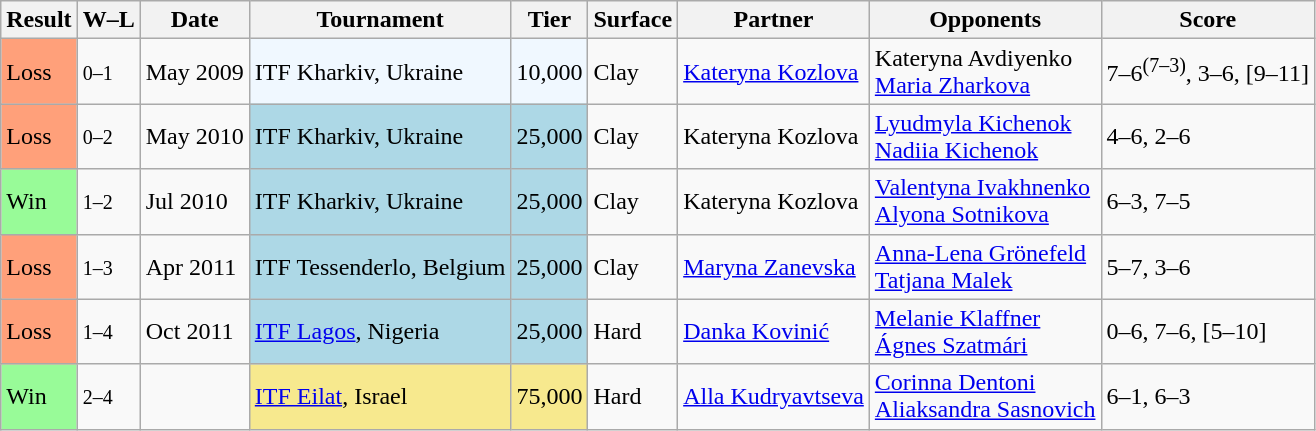<table class="sortable wikitable">
<tr>
<th>Result</th>
<th class="unsortable">W–L</th>
<th>Date</th>
<th>Tournament</th>
<th>Tier</th>
<th>Surface</th>
<th>Partner</th>
<th>Opponents</th>
<th class="unsortable">Score</th>
</tr>
<tr>
<td bgcolor=ffa07a>Loss</td>
<td><small>0–1</small></td>
<td>May 2009</td>
<td style="background:#f0f8ff;">ITF Kharkiv, Ukraine</td>
<td style="background:#f0f8ff;">10,000</td>
<td>Clay</td>
<td> <a href='#'>Kateryna Kozlova</a></td>
<td> Kateryna Avdiyenko<br> <a href='#'>Maria Zharkova</a></td>
<td>7–6<sup>(7–3)</sup>, 3–6, [9–11]</td>
</tr>
<tr>
<td bgcolor=ffa07a>Loss</td>
<td><small>0–2</small></td>
<td>May 2010</td>
<td style="background:lightblue;">ITF Kharkiv, Ukraine</td>
<td style="background:lightblue;">25,000</td>
<td>Clay</td>
<td> Kateryna Kozlova</td>
<td> <a href='#'>Lyudmyla Kichenok</a><br> <a href='#'>Nadiia Kichenok</a></td>
<td>4–6, 2–6</td>
</tr>
<tr>
<td bgcolor=98fb98>Win</td>
<td><small>1–2</small></td>
<td>Jul 2010</td>
<td style="background:lightblue;">ITF Kharkiv, Ukraine</td>
<td style="background:lightblue;">25,000</td>
<td>Clay</td>
<td> Kateryna Kozlova</td>
<td> <a href='#'>Valentyna Ivakhnenko</a><br> <a href='#'>Alyona Sotnikova</a></td>
<td>6–3, 7–5</td>
</tr>
<tr>
<td bgcolor=ffa07a>Loss</td>
<td><small>1–3</small></td>
<td>Apr 2011</td>
<td style="background:lightblue;">ITF Tessenderlo, Belgium</td>
<td style="background:lightblue;">25,000</td>
<td>Clay</td>
<td> <a href='#'>Maryna Zanevska</a></td>
<td> <a href='#'>Anna-Lena Grönefeld</a><br> <a href='#'>Tatjana Malek</a></td>
<td>5–7, 3–6</td>
</tr>
<tr>
<td bgcolor=ffa07a>Loss</td>
<td><small>1–4</small></td>
<td>Oct 2011</td>
<td style="background:lightblue;"><a href='#'>ITF Lagos</a>, Nigeria</td>
<td style="background:lightblue;">25,000</td>
<td>Hard</td>
<td> <a href='#'>Danka Kovinić</a></td>
<td> <a href='#'>Melanie Klaffner</a><br> <a href='#'>Ágnes Szatmári</a></td>
<td>0–6, 7–6, [5–10]</td>
</tr>
<tr>
<td bgcolor=98fb98>Win</td>
<td><small>2–4</small></td>
<td><a href='#'></a></td>
<td style="background:#F7E98E;"><a href='#'>ITF Eilat</a>, Israel</td>
<td style="background:#F7E98E;">75,000</td>
<td>Hard</td>
<td> <a href='#'>Alla Kudryavtseva</a></td>
<td> <a href='#'>Corinna Dentoni</a><br> <a href='#'>Aliaksandra Sasnovich</a></td>
<td>6–1, 6–3</td>
</tr>
</table>
